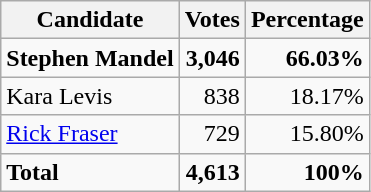<table class="wikitable">
<tr>
<th>Candidate</th>
<th>Votes</th>
<th>Percentage</th>
</tr>
<tr>
<td><strong>Stephen Mandel</strong></td>
<td style="text-align:right"><strong>3,046</strong></td>
<td style="text-align:right"><strong>66.03%</strong></td>
</tr>
<tr>
<td>Kara Levis</td>
<td style="text-align:right">838</td>
<td style="text-align:right">18.17%</td>
</tr>
<tr>
<td><a href='#'>Rick Fraser</a></td>
<td style="text-align:right">729</td>
<td style="text-align:right">15.80%</td>
</tr>
<tr>
<td><strong>Total</strong></td>
<td style="text-align:right"><strong>4,613</strong></td>
<td style="text-align:right"><strong>100%</strong></td>
</tr>
</table>
